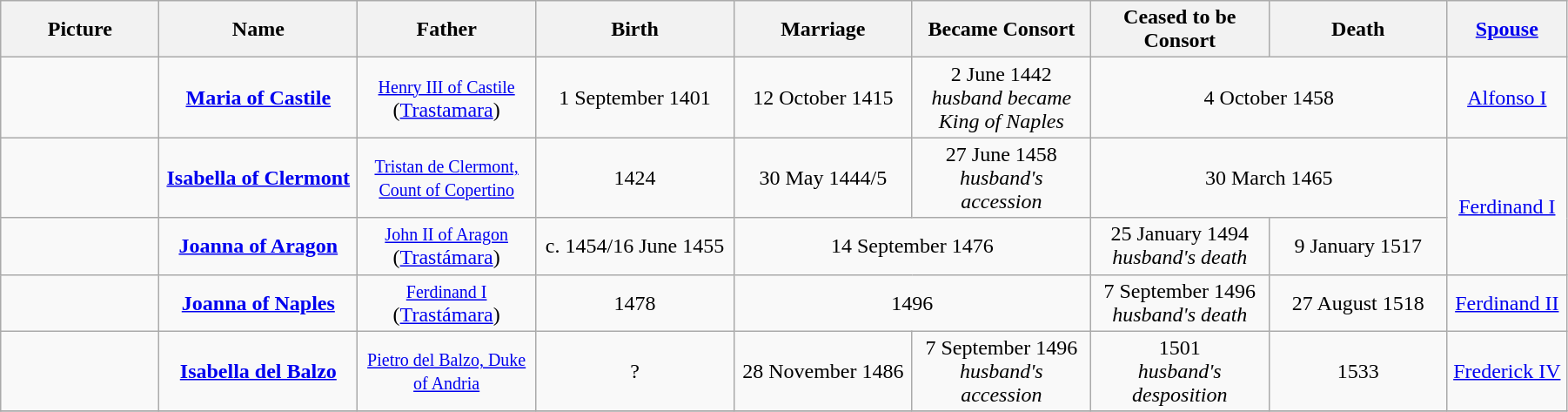<table width=95% class="wikitable">
<tr>
<th width = "8%">Picture</th>
<th width = "10%">Name</th>
<th width = "9%">Father</th>
<th width = "10%">Birth</th>
<th width = "9%">Marriage</th>
<th width = "9%">Became Consort</th>
<th width = "9%">Ceased to be Consort</th>
<th width = "9%">Death</th>
<th width = "6%"><a href='#'>Spouse</a></th>
</tr>
<tr>
<td align="center"></td>
<td align="center"><strong><a href='#'>Maria of Castile</a></strong></td>
<td align="center"><small><a href='#'>Henry III of Castile</a></small><br> (<a href='#'>Trastamara</a>)</td>
<td align="center">1 September 1401</td>
<td align="center">12 October 1415</td>
<td align="center">2 June 1442<br><em>husband became King of Naples</em></td>
<td align="center" colspan="2">4 October 1458</td>
<td align="center"><a href='#'>Alfonso I</a></td>
</tr>
<tr>
<td align="center"></td>
<td align="center"><strong><a href='#'>Isabella of Clermont</a></strong></td>
<td align="center"><small><a href='#'>Tristan de Clermont, Count of Copertino</a></small></td>
<td align="center">1424</td>
<td align="center">30 May 1444/5</td>
<td align="center">27 June 1458<br><em>husband's accession</em></td>
<td align="center" colspan="2">30 March 1465</td>
<td align="center" rowspan="2"><a href='#'>Ferdinand I</a></td>
</tr>
<tr>
<td align="center"></td>
<td align="center"><strong><a href='#'>Joanna of Aragon</a></strong></td>
<td align="center"><small><a href='#'>John II of Aragon</a></small> <br> (<a href='#'>Trastámara</a>)</td>
<td align="center">c. 1454/16 June 1455</td>
<td align="center" colspan="2">14 September 1476</td>
<td align="center">25 January 1494<br><em>husband's death</em></td>
<td align="center">9 January 1517</td>
</tr>
<tr>
<td align="center"></td>
<td align="center"><strong><a href='#'>Joanna of Naples</a></strong></td>
<td align="center"><small><a href='#'>Ferdinand I</a></small> <br> (<a href='#'>Trastámara</a>)</td>
<td align="center">1478</td>
<td align="center" colspan="2">1496</td>
<td align="center">7 September 1496<br><em>husband's death</em></td>
<td align="center">27 August 1518</td>
<td align="center"><a href='#'>Ferdinand II</a></td>
</tr>
<tr>
<td align="center"></td>
<td align="center"><strong><a href='#'>Isabella del Balzo</a></strong></td>
<td align="center"><small><a href='#'>Pietro del Balzo, Duke of Andria</a></small></td>
<td align="center">?</td>
<td align="center">28 November 1486</td>
<td align="center">7 September 1496<br><em>husband's accession</em></td>
<td align="center">1501<br><em>husband's desposition</em></td>
<td align="center">1533</td>
<td align="center"><a href='#'>Frederick IV</a></td>
</tr>
<tr>
</tr>
</table>
